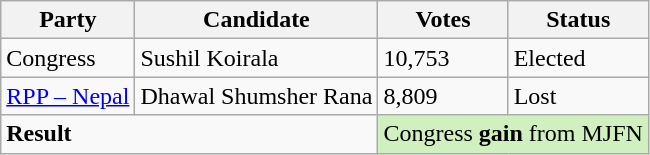<table class="wikitable">
<tr>
<th>Party</th>
<th>Candidate</th>
<th>Votes</th>
<th>Status</th>
</tr>
<tr>
<td>Congress</td>
<td>Sushil Koirala</td>
<td>10,753</td>
<td>Elected</td>
</tr>
<tr>
<td><a href='#'>RPP – Nepal</a></td>
<td>Dhawal Shumsher Rana</td>
<td>8,809</td>
<td>Lost</td>
</tr>
<tr>
<td colspan="2"><strong>Result</strong></td>
<td colspan="2" bgcolor="#d0f0c0">Congress <strong>gain</strong> from MJFN</td>
</tr>
</table>
